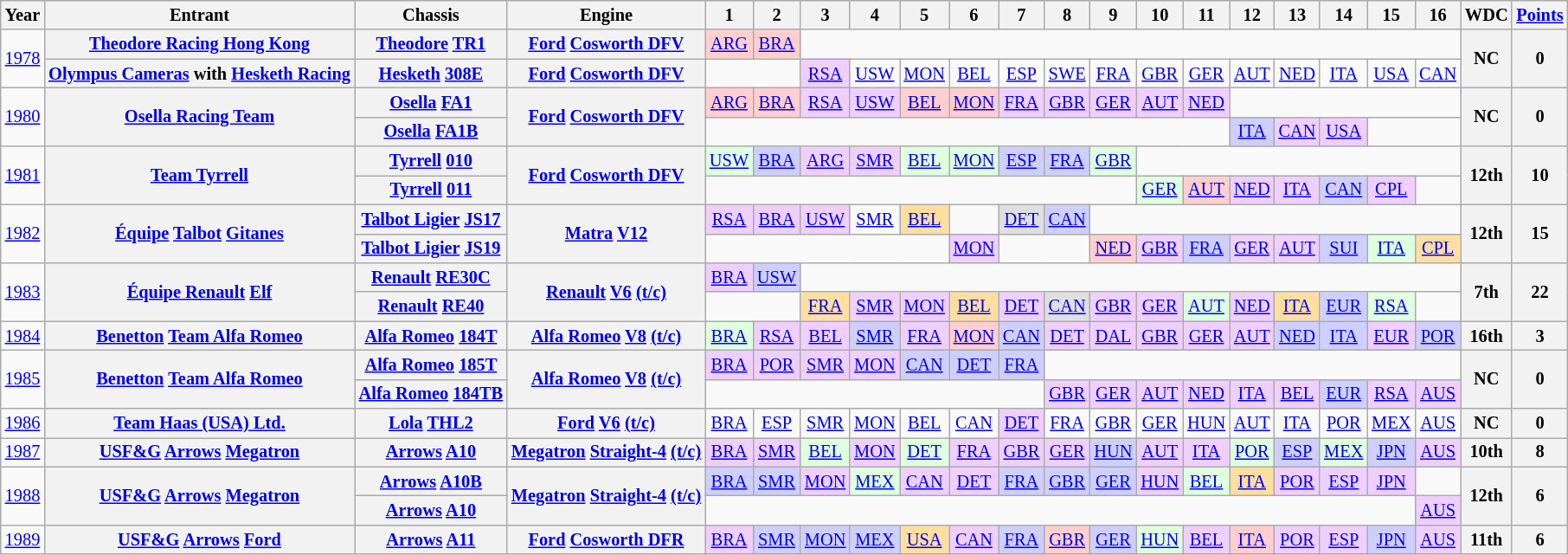<table class="wikitable" style="text-align:center; font-size:85%">
<tr>
<th>Year</th>
<th>Entrant</th>
<th>Chassis</th>
<th>Engine</th>
<th>1</th>
<th>2</th>
<th>3</th>
<th>4</th>
<th>5</th>
<th>6</th>
<th>7</th>
<th>8</th>
<th>9</th>
<th>10</th>
<th>11</th>
<th>12</th>
<th>13</th>
<th>14</th>
<th>15</th>
<th>16</th>
<th>WDC</th>
<th><a href='#'>Points</a></th>
</tr>
<tr>
<td rowspan="2"><a href='#'>1978</a></td>
<th nowrap><a href='#'>Theodore Racing Hong Kong</a></th>
<th nowrap><a href='#'>Theodore</a> <a href='#'>TR1</a></th>
<th nowrap><a href='#'>Ford</a> <a href='#'>Cosworth DFV</a></th>
<td style="background:#FFCFCF;"><a href='#'>ARG</a><br></td>
<td style="background:#FFCFCF;"><a href='#'>BRA</a><br></td>
<td colspan=14></td>
<th rowspan="2">NC</th>
<th rowspan="2">0</th>
</tr>
<tr>
<th nowrap><a href='#'>Olympus Cameras</a> with <a href='#'>Hesketh Racing</a></th>
<th nowrap><a href='#'>Hesketh</a> <a href='#'>308E</a></th>
<th nowrap><a href='#'>Ford</a> <a href='#'>Cosworth DFV</a></th>
<td colspan=2></td>
<td style="background:#EFCFFF;"><a href='#'>RSA</a><br></td>
<td><a href='#'>USW</a></td>
<td><a href='#'>MON</a></td>
<td><a href='#'>BEL</a></td>
<td><a href='#'>ESP</a></td>
<td><a href='#'>SWE</a></td>
<td><a href='#'>FRA</a></td>
<td><a href='#'>GBR</a></td>
<td><a href='#'>GER</a></td>
<td><a href='#'>AUT</a></td>
<td><a href='#'>NED</a></td>
<td><a href='#'>ITA</a></td>
<td><a href='#'>USA</a></td>
<td><a href='#'>CAN</a></td>
</tr>
<tr>
<td rowspan="2"><a href='#'>1980</a></td>
<th rowspan="2" nowrap><a href='#'>Osella Racing Team</a></th>
<th nowrap><a href='#'>Osella</a> <a href='#'>FA1</a></th>
<th rowspan="2" nowrap><a href='#'>Ford</a> <a href='#'>Cosworth DFV</a></th>
<td style="background:#FFCFCF;"><a href='#'>ARG</a><br></td>
<td style="background:#FFCFCF;"><a href='#'>BRA</a><br></td>
<td style="background:#EFCFFF;"><a href='#'>RSA</a><br></td>
<td style="background:#EFCFFF;"><a href='#'>USW</a><br></td>
<td style="background:#FFCFCF;"><a href='#'>BEL</a><br></td>
<td style="background:#FFCFCF;"><a href='#'>MON</a><br></td>
<td style="background:#EFCFFF;"><a href='#'>FRA</a><br></td>
<td style="background:#EFCFFF;"><a href='#'>GBR</a><br></td>
<td style="background:#EFCFFF;"><a href='#'>GER</a><br></td>
<td style="background:#EFCFFF;"><a href='#'>AUT</a><br></td>
<td style="background:#EFCFFF;"><a href='#'>NED</a><br></td>
<td colspan=5></td>
<th rowspan="2">NC</th>
<th rowspan="2">0</th>
</tr>
<tr>
<th nowrap><a href='#'>Osella</a> <a href='#'>FA1B</a></th>
<td colspan=11></td>
<td style="background:#CFCFFF;"><a href='#'>ITA</a><br></td>
<td style="background:#EFCFFF;"><a href='#'>CAN</a><br></td>
<td style="background:#EFCFFF;"><a href='#'>USA</a><br></td>
<td colspan=2></td>
</tr>
<tr>
<td rowspan="2"><a href='#'>1981</a></td>
<th rowspan="2" nowrap><a href='#'>Team Tyrrell</a></th>
<th nowrap><a href='#'>Tyrrell</a> <a href='#'>010</a></th>
<th rowspan="2" nowrap><a href='#'>Ford</a> <a href='#'>Cosworth DFV</a></th>
<td style="background:#DFFFDF;"><a href='#'>USW</a><br></td>
<td style="background:#CFCFFF;"><a href='#'>BRA</a><br></td>
<td style="background:#EFCFFF;"><a href='#'>ARG</a><br></td>
<td style="background:#EFCFFF;"><a href='#'>SMR</a><br></td>
<td style="background:#DFFFDF;"><a href='#'>BEL</a><br></td>
<td style="background:#DFFFDF;"><a href='#'>MON</a><br></td>
<td style="background:#CFCFFF;"><a href='#'>ESP</a><br></td>
<td style="background:#CFCFFF;"><a href='#'>FRA</a><br></td>
<td style="background:#DFFFDF;"><a href='#'>GBR</a><br></td>
<td colspan=7></td>
<th rowspan="2">12th</th>
<th rowspan="2">10</th>
</tr>
<tr>
<th nowrap><a href='#'>Tyrrell</a> <a href='#'>011</a></th>
<td colspan=9></td>
<td style="background:#DFFFDF;"><a href='#'>GER</a><br></td>
<td style="background:#FFCFCF;"><a href='#'>AUT</a><br></td>
<td style="background:#EFCFFF;"><a href='#'>NED</a><br></td>
<td style="background:#EFCFFF;"><a href='#'>ITA</a><br></td>
<td style="background:#CFCFFF;"><a href='#'>CAN</a><br></td>
<td style="background:#EFCFFF;"><a href='#'>CPL</a><br></td>
<td></td>
</tr>
<tr>
<td rowspan="2"><a href='#'>1982</a></td>
<th rowspan="2" nowrap><a href='#'>Équipe</a> <a href='#'>Talbot</a> <a href='#'>Gitanes</a></th>
<th nowrap><a href='#'>Talbot Ligier</a> <a href='#'>JS17</a></th>
<th rowspan="2" nowrap><a href='#'>Matra</a> <a href='#'>V12</a></th>
<td style="background:#EFCFFF;"><a href='#'>RSA</a><br></td>
<td style="background:#EFCFFF;"><a href='#'>BRA</a><br></td>
<td style="background:#EFCFFF;"><a href='#'>USW</a><br></td>
<td><a href='#'>SMR</a></td>
<td style="background:#FFDF9F;"><a href='#'>BEL</a><br></td>
<td></td>
<td style="background:#DFDFDF;"><a href='#'>DET</a><br></td>
<td style="background:#CFCFFF;"><a href='#'>CAN</a><br></td>
<td colspan=8></td>
<th rowspan="2">12th</th>
<th rowspan="2">15</th>
</tr>
<tr>
<th nowrap><a href='#'>Talbot Ligier</a> <a href='#'>JS19</a></th>
<td colspan=5></td>
<td style="background:#EFCFFF;"><a href='#'>MON</a><br></td>
<td colspan=2></td>
<td style="background:#FFCFCF;"><a href='#'>NED</a><br></td>
<td style="background:#EFCFFF;"><a href='#'>GBR</a><br></td>
<td style="background:#CFCFFF;"><a href='#'>FRA</a><br></td>
<td style="background:#EFCFFF;"><a href='#'>GER</a><br></td>
<td style="background:#EFCFFF;"><a href='#'>AUT</a><br></td>
<td style="background:#CFCFFF;"><a href='#'>SUI</a><br></td>
<td style="background:#DFFFDF;"><a href='#'>ITA</a><br></td>
<td style="background:#FFDF9F;"><a href='#'>CPL</a><br></td>
</tr>
<tr>
<td rowspan="2"><a href='#'>1983</a></td>
<th rowspan="2" nowrap><a href='#'>Équipe Renault</a> <a href='#'>Elf</a></th>
<th nowrap><a href='#'>Renault</a> <a href='#'>RE30C</a></th>
<th rowspan="2" nowrap><a href='#'>Renault</a> <a href='#'>V6</a> <a href='#'>(t/c)</a></th>
<td style="background:#EFCFFF;"><a href='#'>BRA</a><br></td>
<td style="background:#CFCFFF;"><a href='#'>USW</a><br></td>
<td colspan=14></td>
<th rowspan=2>7th</th>
<th rowspan="2">22</th>
</tr>
<tr>
<th nowrap><a href='#'>Renault</a> <a href='#'>RE40</a></th>
<td colspan=2></td>
<td style="background:#FFDF9F;"><a href='#'>FRA</a><br></td>
<td style="background:#EFCFFF;"><a href='#'>SMR</a><br></td>
<td style="background:#EFCFFF;"><a href='#'>MON</a><br></td>
<td style="background:#FFDF9F;"><a href='#'>BEL</a><br></td>
<td style="background:#EFCFFF;"><a href='#'>DET</a><br></td>
<td style="background:#DFDFDF;"><a href='#'>CAN</a><br></td>
<td style="background:#EFCFFF;"><a href='#'>GBR</a><br></td>
<td style="background:#EFCFFF;"><a href='#'>GER</a><br></td>
<td style="background:#DFFFDF;"><a href='#'>AUT</a><br></td>
<td style="background:#EFCFFF;"><a href='#'>NED</a><br></td>
<td style="background:#FFDF9F;"><a href='#'>ITA</a><br></td>
<td style="background:#CFCFFF;"><a href='#'>EUR</a><br></td>
<td style="background:#DFFFDF;"><a href='#'>RSA</a><br></td>
<td></td>
</tr>
<tr>
<td><a href='#'>1984</a></td>
<th nowrap><a href='#'>Benetton</a> <a href='#'>Team Alfa Romeo</a></th>
<th nowrap><a href='#'>Alfa Romeo</a> <a href='#'>184T</a></th>
<th nowrap><a href='#'>Alfa Romeo</a> <a href='#'>V8</a> <a href='#'>(t/c)</a></th>
<td style="background:#DFFFDF;"><a href='#'>BRA</a><br></td>
<td style="background:#EFCFFF;"><a href='#'>RSA</a><br></td>
<td style="background:#EFCFFF;"><a href='#'>BEL</a><br></td>
<td style="background:#CFCFFF;"><a href='#'>SMR</a><br></td>
<td style="background:#EFCFFF;"><a href='#'>FRA</a><br></td>
<td style="background:#FFCFCF;"><a href='#'>MON</a><br></td>
<td style="background:#CFCFFF;"><a href='#'>CAN</a><br></td>
<td style="background:#EFCFFF;"><a href='#'>DET</a><br></td>
<td style="background:#EFCFFF;"><a href='#'>DAL</a><br></td>
<td style="background:#EFCFFF;"><a href='#'>GBR</a><br></td>
<td style="background:#EFCFFF;"><a href='#'>GER</a><br></td>
<td style="background:#EFCFFF;"><a href='#'>AUT</a><br></td>
<td style="background:#CFCFFF;"><a href='#'>NED</a><br></td>
<td style="background:#CFCFFF;"><a href='#'>ITA</a><br></td>
<td style="background:#EFCFFF;"><a href='#'>EUR</a><br></td>
<td style="background:#CFCFFF;"><a href='#'>POR</a><br></td>
<th>16th</th>
<th>3</th>
</tr>
<tr>
<td rowspan="2"><a href='#'>1985</a></td>
<th rowspan="2" nowrap><a href='#'>Benetton</a> <a href='#'>Team Alfa Romeo</a></th>
<th nowrap><a href='#'>Alfa Romeo</a> <a href='#'>185T</a></th>
<th rowspan="2" nowrap><a href='#'>Alfa Romeo</a> <a href='#'>V8</a> <a href='#'>(t/c)</a></th>
<td style="background:#EFCFFF;"><a href='#'>BRA</a><br></td>
<td style="background:#EFCFFF;"><a href='#'>POR</a><br></td>
<td style="background:#EFCFFF;"><a href='#'>SMR</a><br></td>
<td style="background:#EFCFFF;"><a href='#'>MON</a><br></td>
<td style="background:#CFCFFF;"><a href='#'>CAN</a><br></td>
<td style="background:#CFCFFF;"><a href='#'>DET</a><br></td>
<td style="background:#CFCFFF;"><a href='#'>FRA</a><br></td>
<td colspan=9></td>
<th rowspan="2">NC</th>
<th rowspan="2">0</th>
</tr>
<tr>
<th nowrap><a href='#'>Alfa Romeo</a> <a href='#'>184TB</a></th>
<td colspan=7></td>
<td style="background:#EFCFFF;"><a href='#'>GBR</a><br></td>
<td style="background:#EFCFFF;"><a href='#'>GER</a><br></td>
<td style="background:#EFCFFF;"><a href='#'>AUT</a><br></td>
<td style="background:#EFCFFF;"><a href='#'>NED</a><br></td>
<td style="background:#EFCFFF;"><a href='#'>ITA</a><br></td>
<td style="background:#EFCFFF;"><a href='#'>BEL</a><br></td>
<td style="background:#CFCFFF;"><a href='#'>EUR</a><br></td>
<td style="background:#EFCFFF;"><a href='#'>RSA</a><br></td>
<td style="background:#EFCFFF;"><a href='#'>AUS</a><br></td>
</tr>
<tr>
<td><a href='#'>1986</a></td>
<th nowrap><a href='#'>Team Haas (USA) Ltd.</a></th>
<th nowrap><a href='#'>Lola</a> <a href='#'>THL2</a></th>
<th nowrap><a href='#'>Ford</a> <a href='#'>V6</a> <a href='#'>(t/c)</a></th>
<td><a href='#'>BRA</a></td>
<td><a href='#'>ESP</a></td>
<td><a href='#'>SMR</a></td>
<td><a href='#'>MON</a></td>
<td><a href='#'>BEL</a></td>
<td><a href='#'>CAN</a></td>
<td style="background:#EFCFFF;"><a href='#'>DET</a><br></td>
<td><a href='#'>FRA</a></td>
<td><a href='#'>GBR</a></td>
<td><a href='#'>GER</a></td>
<td><a href='#'>HUN</a></td>
<td><a href='#'>AUT</a></td>
<td><a href='#'>ITA</a></td>
<td><a href='#'>POR</a></td>
<td><a href='#'>MEX</a></td>
<td><a href='#'>AUS</a></td>
<th>NC</th>
<th>0</th>
</tr>
<tr>
<td><a href='#'>1987</a></td>
<th nowrap><a href='#'>USF&G</a> <a href='#'>Arrows</a> <a href='#'>Megatron</a></th>
<th nowrap><a href='#'>Arrows</a> <a href='#'>A10</a></th>
<th nowrap><a href='#'>Megatron</a> <a href='#'>Straight-4</a> <a href='#'>(t/c)</a></th>
<td style="background:#EFCFFF;"><a href='#'>BRA</a><br></td>
<td style="background:#EFCFFF;"><a href='#'>SMR</a><br></td>
<td style="background:#DFFFDF;"><a href='#'>BEL</a><br></td>
<td style="background:#EFCFFF;"><a href='#'>MON</a><br></td>
<td style="background:#DFFFDF;"><a href='#'>DET</a><br></td>
<td style="background:#EFCFFF;"><a href='#'>FRA</a><br></td>
<td style="background:#EFCFFF;"><a href='#'>GBR</a><br></td>
<td style="background:#EFCFFF;"><a href='#'>GER</a><br></td>
<td style="background:#CFCFFF;"><a href='#'>HUN</a><br></td>
<td style="background:#EFCFFF;"><a href='#'>AUT</a><br></td>
<td style="background:#EFCFFF;"><a href='#'>ITA</a><br></td>
<td style="background:#DFFFDF;"><a href='#'>POR</a><br></td>
<td style="background:#CFCFFF;"><a href='#'>ESP</a><br></td>
<td style="background:#DFFFDF;"><a href='#'>MEX</a><br></td>
<td style="background:#CFCFFF;"><a href='#'>JPN</a><br></td>
<td style="background:#EFCFFF;"><a href='#'>AUS</a><br></td>
<th>10th</th>
<th>8</th>
</tr>
<tr>
<td rowspan="2"><a href='#'>1988</a></td>
<th rowspan="2" nowrap><a href='#'>USF&G</a> <a href='#'>Arrows</a> <a href='#'>Megatron</a></th>
<th nowrap><a href='#'>Arrows</a> <a href='#'>A10B</a></th>
<th rowspan="2" nowrap><a href='#'>Megatron</a> <a href='#'>Straight-4</a> <a href='#'>(t/c)</a></th>
<td style="background:#CFCFFF;"><a href='#'>BRA</a><br></td>
<td style="background:#CFCFFF;"><a href='#'>SMR</a><br></td>
<td style="background:#EFCFFF;"><a href='#'>MON</a><br></td>
<td style="background:#DFFFDF;"><a href='#'>MEX</a><br></td>
<td style="background:#EFCFFF;"><a href='#'>CAN</a><br></td>
<td style="background:#EFCFFF;"><a href='#'>DET</a><br></td>
<td style="background:#CFCFFF;"><a href='#'>FRA</a><br></td>
<td style="background:#CFCFFF;"><a href='#'>GBR</a><br></td>
<td style="background:#CFCFFF;"><a href='#'>GER</a><br></td>
<td style="background:#EFCFFF;"><a href='#'>HUN</a><br></td>
<td style="background:#DFFFDF;"><a href='#'>BEL</a><br></td>
<td style="background:#FFDF9F;"><a href='#'>ITA</a><br></td>
<td style="background:#EFCFFF;"><a href='#'>POR</a><br></td>
<td style="background:#EFCFFF;"><a href='#'>ESP</a><br></td>
<td style="background:#EFCFFF;"><a href='#'>JPN</a><br></td>
<td></td>
<th rowspan="2">12th</th>
<th rowspan="2">6</th>
</tr>
<tr>
<th nowrap><a href='#'>Arrows</a> <a href='#'>A10</a></th>
<td colspan=15></td>
<td style="background:#EFCFFF;"><a href='#'>AUS</a><br></td>
</tr>
<tr>
<td><a href='#'>1989</a></td>
<th nowrap><a href='#'>USF&G</a> <a href='#'>Arrows</a> <a href='#'>Ford</a></th>
<th nowrap><a href='#'>Arrows</a> <a href='#'>A11</a></th>
<th nowrap><a href='#'>Ford</a> <a href='#'>Cosworth DFR</a></th>
<td style="background:#EFCFFF;"><a href='#'>BRA</a><br></td>
<td style="background:#CFCFFF;"><a href='#'>SMR</a><br></td>
<td style="background:#CFCFFF;"><a href='#'>MON</a><br></td>
<td style="background:#CFCFFF;"><a href='#'>MEX</a><br></td>
<td style="background:#FFDF9F;"><a href='#'>USA</a><br></td>
<td style="background:#EFCFFF;"><a href='#'>CAN</a><br></td>
<td style="background:#CFCFFF;"><a href='#'>FRA</a><br></td>
<td style="background:#FFCFCF;"><a href='#'>GBR</a><br></td>
<td style="background:#CFCFFF;"><a href='#'>GER</a><br></td>
<td style="background:#DFFFDF;"><a href='#'>HUN</a><br></td>
<td style="background:#EFCFFF;"><a href='#'>BEL</a><br></td>
<td style="background:#FFCFCF;"><a href='#'>ITA</a><br></td>
<td style="background:#EFCFFF;"><a href='#'>POR</a><br></td>
<td style="background:#EFCFFF;"><a href='#'>ESP</a><br></td>
<td style="background:#CFCFFF;"><a href='#'>JPN</a><br></td>
<td style="background:#EFCFFF;"><a href='#'>AUS</a><br></td>
<th>11th</th>
<th>6</th>
</tr>
</table>
